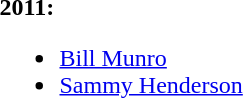<table>
<tr>
<td><strong>2011:</strong><br><ul><li> <a href='#'>Bill Munro</a></li><li> <a href='#'>Sammy Henderson</a></li></ul></td>
</tr>
</table>
